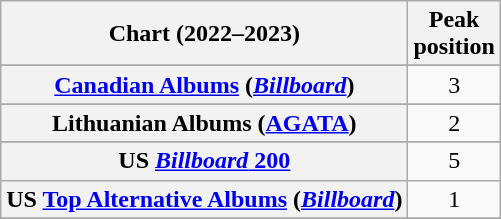<table class="wikitable sortable plainrowheaders" style="text-align:center">
<tr>
<th scope="col">Chart (2022–2023)</th>
<th scope="col">Peak<br>position</th>
</tr>
<tr>
</tr>
<tr>
</tr>
<tr>
</tr>
<tr>
</tr>
<tr>
<th scope="row"><a href='#'>Canadian Albums</a> (<em><a href='#'>Billboard</a></em>)</th>
<td>3</td>
</tr>
<tr>
</tr>
<tr>
</tr>
<tr>
</tr>
<tr>
</tr>
<tr>
</tr>
<tr>
</tr>
<tr>
</tr>
<tr>
</tr>
<tr>
<th scope="row">Lithuanian Albums (<a href='#'>AGATA</a>)</th>
<td>2</td>
</tr>
<tr>
</tr>
<tr>
</tr>
<tr>
</tr>
<tr>
</tr>
<tr>
</tr>
<tr>
</tr>
<tr>
</tr>
<tr>
<th scope="row">US <a href='#'><em>Billboard</em> 200</a></th>
<td>5</td>
</tr>
<tr>
<th scope="row">US <a href='#'>Top Alternative Albums</a> (<em><a href='#'>Billboard</a></em>)</th>
<td>1</td>
</tr>
<tr>
</tr>
</table>
